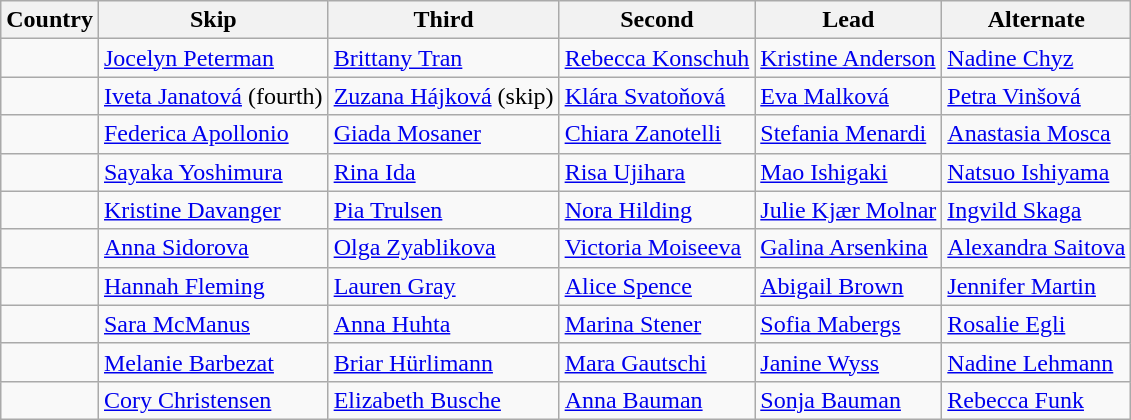<table class="wikitable">
<tr>
<th>Country</th>
<th>Skip</th>
<th>Third</th>
<th>Second</th>
<th>Lead</th>
<th>Alternate</th>
</tr>
<tr>
<td></td>
<td><a href='#'>Jocelyn Peterman</a></td>
<td><a href='#'>Brittany Tran</a></td>
<td><a href='#'>Rebecca Konschuh</a></td>
<td><a href='#'>Kristine Anderson</a></td>
<td><a href='#'>Nadine Chyz</a></td>
</tr>
<tr>
<td></td>
<td><a href='#'>Iveta Janatová</a> (fourth)</td>
<td><a href='#'>Zuzana Hájková</a> (skip)</td>
<td><a href='#'>Klára Svatoňová</a></td>
<td><a href='#'>Eva Malková</a></td>
<td><a href='#'>Petra Vinšová</a></td>
</tr>
<tr>
<td></td>
<td><a href='#'>Federica Apollonio</a></td>
<td><a href='#'>Giada Mosaner</a></td>
<td><a href='#'>Chiara Zanotelli</a></td>
<td><a href='#'>Stefania Menardi</a></td>
<td><a href='#'>Anastasia Mosca</a></td>
</tr>
<tr>
<td></td>
<td><a href='#'>Sayaka Yoshimura</a></td>
<td><a href='#'>Rina Ida</a></td>
<td><a href='#'>Risa Ujihara</a></td>
<td><a href='#'>Mao Ishigaki</a></td>
<td><a href='#'>Natsuo Ishiyama</a></td>
</tr>
<tr>
<td></td>
<td><a href='#'>Kristine Davanger</a></td>
<td><a href='#'>Pia Trulsen</a></td>
<td><a href='#'>Nora Hilding</a></td>
<td><a href='#'>Julie Kjær Molnar</a></td>
<td><a href='#'>Ingvild Skaga</a></td>
</tr>
<tr>
<td></td>
<td><a href='#'>Anna Sidorova</a></td>
<td><a href='#'>Olga Zyablikova</a></td>
<td><a href='#'>Victoria Moiseeva</a></td>
<td><a href='#'>Galina Arsenkina</a></td>
<td><a href='#'>Alexandra Saitova</a></td>
</tr>
<tr>
<td></td>
<td><a href='#'>Hannah Fleming</a></td>
<td><a href='#'>Lauren Gray</a></td>
<td><a href='#'>Alice Spence</a></td>
<td><a href='#'>Abigail Brown</a></td>
<td><a href='#'>Jennifer Martin</a></td>
</tr>
<tr>
<td></td>
<td><a href='#'>Sara McManus</a></td>
<td><a href='#'>Anna Huhta</a></td>
<td><a href='#'>Marina Stener</a></td>
<td><a href='#'>Sofia Mabergs</a></td>
<td><a href='#'>Rosalie Egli</a></td>
</tr>
<tr>
<td></td>
<td><a href='#'>Melanie Barbezat</a></td>
<td><a href='#'>Briar Hürlimann</a></td>
<td><a href='#'>Mara Gautschi</a></td>
<td><a href='#'>Janine Wyss</a></td>
<td><a href='#'>Nadine Lehmann</a></td>
</tr>
<tr>
<td></td>
<td><a href='#'>Cory Christensen</a></td>
<td><a href='#'>Elizabeth Busche</a></td>
<td><a href='#'>Anna Bauman</a></td>
<td><a href='#'>Sonja Bauman</a></td>
<td><a href='#'>Rebecca Funk</a></td>
</tr>
</table>
